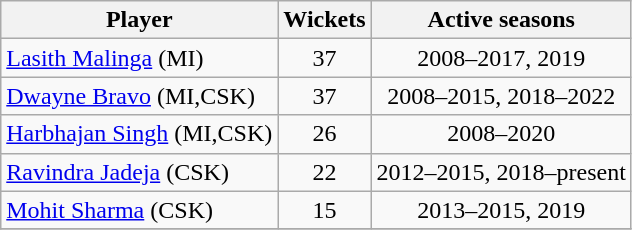<table class="wikitable" style="text-align:center;">
<tr>
<th>Player</th>
<th>Wickets</th>
<th>Active seasons</th>
</tr>
<tr>
<td style="text-align:left;"> <a href='#'>Lasith Malinga</a> (MI)</td>
<td>37</td>
<td>2008–2017, 2019</td>
</tr>
<tr>
<td style="text-align:left;"> <a href='#'>Dwayne Bravo</a> (MI,CSK)</td>
<td>37</td>
<td>2008–2015, 2018–2022</td>
</tr>
<tr>
<td style="text-align:left;"> <a href='#'>Harbhajan Singh</a> (MI,CSK)</td>
<td>26</td>
<td>2008–2020</td>
</tr>
<tr>
<td style="text-align:left;"> <a href='#'>Ravindra Jadeja</a> (CSK)</td>
<td>22</td>
<td>2012–2015, 2018–present</td>
</tr>
<tr>
<td style="text-align:left;"> <a href='#'>Mohit Sharma</a> (CSK)</td>
<td>15</td>
<td>2013–2015, 2019</td>
</tr>
<tr>
</tr>
</table>
